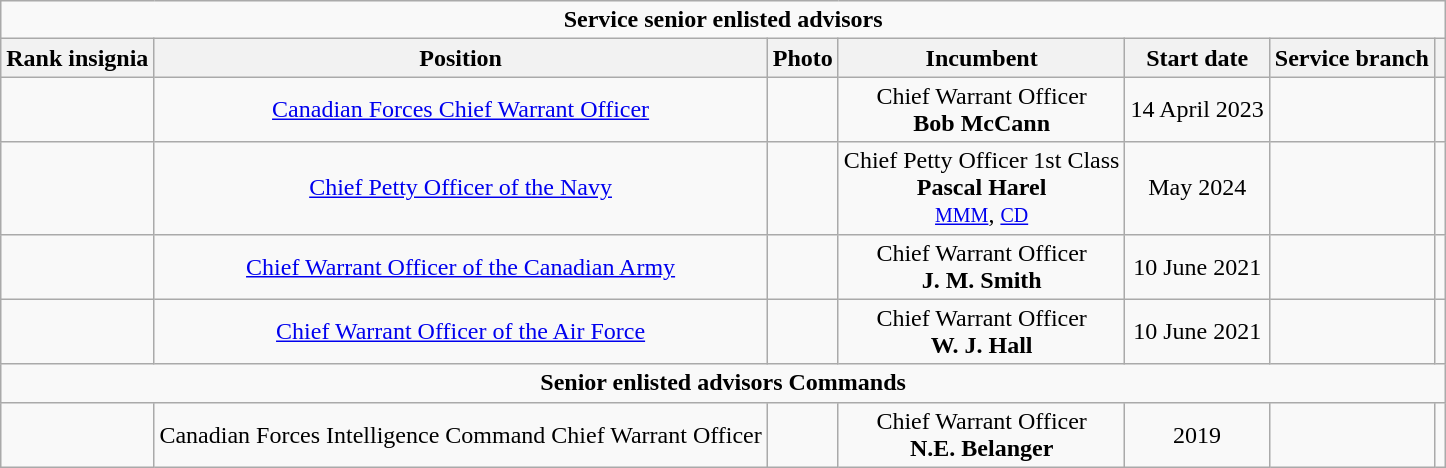<table class=wikitable style="text-align:center;">
<tr>
<td colspan=7><strong>Service senior enlisted advisors</strong></td>
</tr>
<tr align="center">
<th>Rank insignia</th>
<th>Position</th>
<th>Photo</th>
<th>Incumbent</th>
<th>Start date</th>
<th>Service branch</th>
<th></th>
</tr>
<tr align="center">
<td></td>
<td><a href='#'>Canadian Forces Chief Warrant Officer</a></td>
<td></td>
<td>Chief Warrant Officer<br><strong>Bob McCann</strong> </td>
<td>14 April 2023</td>
<td></td>
<td></td>
</tr>
<tr align="center">
<td></td>
<td><a href='#'>Chief Petty Officer of the Navy</a></td>
<td></td>
<td>Chief Petty Officer 1st Class<br><strong>Pascal Harel</strong><br><a href='#'><small>MMM</small></a>, <a href='#'><small>CD</small></a></td>
<td>May 2024</td>
<td></td>
<td></td>
</tr>
<tr align="center">
<td></td>
<td><a href='#'>Chief Warrant Officer of the Canadian Army</a></td>
<td></td>
<td>Chief Warrant Officer<br><strong>J. M. Smith</strong> </td>
<td>10 June 2021</td>
<td></td>
<td></td>
</tr>
<tr align="center">
<td></td>
<td><a href='#'>Chief Warrant Officer of the Air Force</a></td>
<td></td>
<td>Chief Warrant Officer<br><strong>W. J. Hall</strong> </td>
<td>10 June 2021</td>
<td></td>
<td></td>
</tr>
<tr align="center">
<td colspan=7><strong>Senior enlisted advisors Commands</strong></td>
</tr>
<tr align="center">
<td></td>
<td>Canadian Forces Intelligence Command Chief Warrant Officer</td>
<td></td>
<td>Chief Warrant Officer<br><strong>N.E. Belanger</strong> </td>
<td>2019</td>
<td></td>
<td></td>
</tr>
</table>
